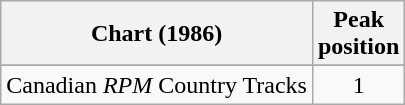<table class="wikitable">
<tr>
<th align="left">Chart (1986)</th>
<th align="center">Peak<br>position</th>
</tr>
<tr>
</tr>
<tr>
<td align="left">Canadian <em>RPM</em> Country Tracks</td>
<td align="center">1</td>
</tr>
</table>
